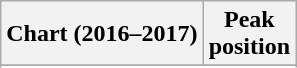<table class="wikitable sortable plainrowheaders" style="text-align:center">
<tr>
<th scope="col">Chart (2016–2017)</th>
<th scope="col">Peak<br> position</th>
</tr>
<tr>
</tr>
<tr>
</tr>
</table>
